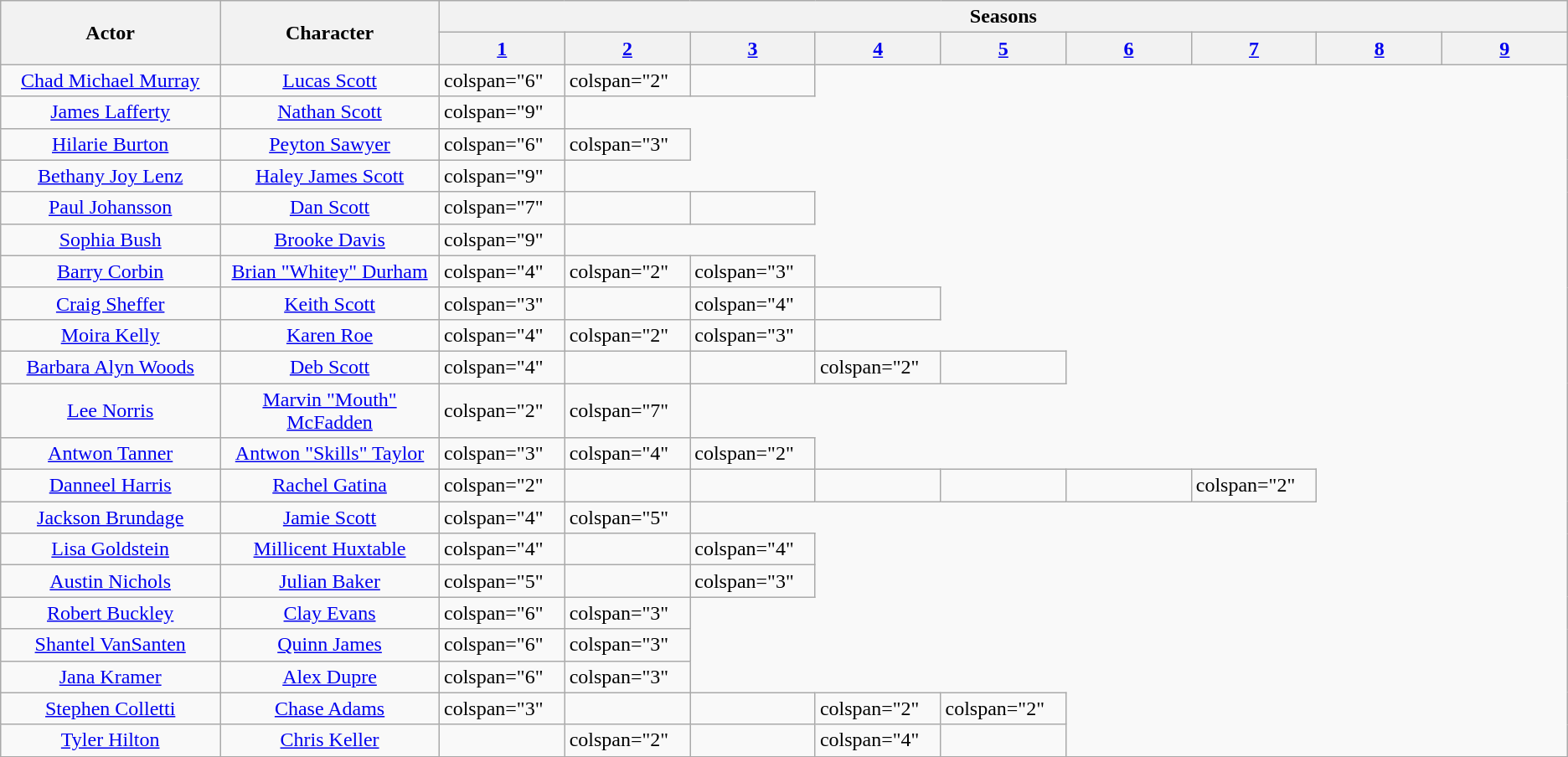<table class="wikitable plainrowheaders">
<tr>
<th scope="col" rowspan="2" style="width:14%;">Actor</th>
<th scope="col" rowspan="2" style="width:14%;">Character</th>
<th scope="col" colspan="9">Seasons</th>
</tr>
<tr>
<th scope="col" style="width:8%;"><a href='#'>1</a></th>
<th scope="col" style="width:8%;"><a href='#'>2</a></th>
<th scope="col" style="width:8%;"><a href='#'>3</a></th>
<th scope="col" style="width:8%;"><a href='#'>4</a></th>
<th scope="col" style="width:8%;"><a href='#'>5</a></th>
<th scope="col" style="width:8%;"><a href='#'>6</a></th>
<th scope="col" style="width:8%;"><a href='#'>7</a></th>
<th scope="col" style="width:8%;"><a href='#'>8</a></th>
<th scope="col" style="width:8%;"><a href='#'>9</a></th>
</tr>
<tr>
<td style="text-align:center;"><a href='#'>Chad Michael Murray</a></td>
<td style="text-align:center;"><a href='#'>Lucas Scott</a></td>
<td>colspan="6" </td>
<td>colspan="2" </td>
<td></td>
</tr>
<tr>
<td style="text-align:center;"><a href='#'>James Lafferty</a></td>
<td style="text-align:center;"><a href='#'>Nathan Scott</a></td>
<td>colspan="9" </td>
</tr>
<tr>
<td style="text-align:center;"><a href='#'>Hilarie Burton</a></td>
<td style="text-align:center;"><a href='#'>Peyton Sawyer</a></td>
<td>colspan="6" </td>
<td>colspan="3" </td>
</tr>
<tr>
<td style="text-align:center;"><a href='#'>Bethany Joy Lenz</a></td>
<td style="text-align:center;"><a href='#'>Haley James Scott</a></td>
<td>colspan="9" </td>
</tr>
<tr>
<td style="text-align:center;"><a href='#'>Paul Johansson</a></td>
<td style="text-align:center;"><a href='#'>Dan Scott</a></td>
<td>colspan="7" </td>
<td></td>
<td></td>
</tr>
<tr>
<td style="text-align:center;"><a href='#'>Sophia Bush</a></td>
<td style="text-align:center;"><a href='#'>Brooke Davis</a></td>
<td>colspan="9" </td>
</tr>
<tr>
<td style="text-align:center;"><a href='#'>Barry Corbin</a></td>
<td style="text-align:center;"><a href='#'>Brian "Whitey" Durham</a></td>
<td>colspan="4" </td>
<td>colspan="2" </td>
<td>colspan="3" </td>
</tr>
<tr>
<td style="text-align:center;"><a href='#'>Craig Sheffer</a></td>
<td style="text-align:center;"><a href='#'>Keith Scott</a></td>
<td>colspan="3" </td>
<td></td>
<td>colspan="4" </td>
<td></td>
</tr>
<tr>
<td style="text-align:center;"><a href='#'>Moira Kelly</a></td>
<td style="text-align:center;"><a href='#'>Karen Roe</a></td>
<td>colspan="4" </td>
<td>colspan="2" </td>
<td>colspan="3" </td>
</tr>
<tr>
<td style="text-align:center;"><a href='#'>Barbara Alyn Woods</a></td>
<td style="text-align:center;"><a href='#'>Deb Scott</a></td>
<td>colspan="4" </td>
<td></td>
<td></td>
<td>colspan="2" </td>
<td></td>
</tr>
<tr>
<td style="text-align:center;"><a href='#'>Lee Norris</a></td>
<td style="text-align:center;"><a href='#'>Marvin "Mouth" McFadden</a></td>
<td>colspan="2" </td>
<td>colspan="7" </td>
</tr>
<tr>
<td style="text-align:center;"><a href='#'>Antwon Tanner</a></td>
<td style="text-align:center;"><a href='#'>Antwon "Skills" Taylor</a></td>
<td>colspan="3" </td>
<td>colspan="4" </td>
<td>colspan="2" </td>
</tr>
<tr>
<td style="text-align:center;"><a href='#'>Danneel Harris</a></td>
<td style="text-align:center;"><a href='#'>Rachel Gatina</a></td>
<td>colspan="2" </td>
<td></td>
<td></td>
<td></td>
<td></td>
<td></td>
<td>colspan="2" </td>
</tr>
<tr>
<td style="text-align:center;"><a href='#'>Jackson Brundage</a></td>
<td style="text-align:center;"><a href='#'>Jamie Scott</a></td>
<td>colspan="4" </td>
<td>colspan="5" </td>
</tr>
<tr>
<td style="text-align:center;"><a href='#'>Lisa Goldstein</a></td>
<td style="text-align:center;"><a href='#'>Millicent Huxtable</a></td>
<td>colspan="4" </td>
<td></td>
<td>colspan="4" </td>
</tr>
<tr>
<td style="text-align:center;"><a href='#'>Austin Nichols</a></td>
<td style="text-align:center;"><a href='#'>Julian Baker</a></td>
<td>colspan="5" </td>
<td></td>
<td>colspan="3" </td>
</tr>
<tr>
<td style="text-align:center;"><a href='#'>Robert Buckley</a></td>
<td style="text-align:center;"><a href='#'>Clay Evans</a></td>
<td>colspan="6" </td>
<td>colspan="3" </td>
</tr>
<tr>
<td style="text-align:center;"><a href='#'>Shantel VanSanten</a></td>
<td style="text-align:center;"><a href='#'>Quinn James</a></td>
<td>colspan="6" </td>
<td>colspan="3" </td>
</tr>
<tr>
<td style="text-align:center;"><a href='#'>Jana Kramer</a></td>
<td style="text-align:center;"><a href='#'>Alex Dupre</a></td>
<td>colspan="6" </td>
<td>colspan="3" </td>
</tr>
<tr>
<td style="text-align:center;"><a href='#'>Stephen Colletti</a></td>
<td style="text-align:center;"><a href='#'>Chase Adams</a></td>
<td>colspan="3" </td>
<td></td>
<td></td>
<td>colspan="2" </td>
<td>colspan="2" </td>
</tr>
<tr>
<td style="text-align:center;"><a href='#'>Tyler Hilton</a></td>
<td style="text-align:center;"><a href='#'>Chris Keller</a></td>
<td></td>
<td>colspan="2" </td>
<td></td>
<td>colspan="4" </td>
<td></td>
</tr>
<tr>
</tr>
</table>
